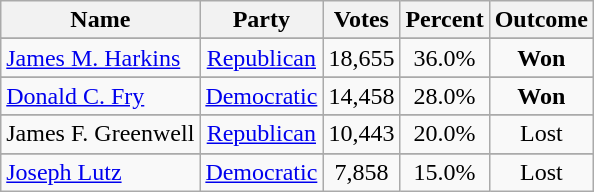<table class=wikitable style="text-align:center">
<tr>
<th>Name</th>
<th>Party</th>
<th>Votes</th>
<th>Percent</th>
<th>Outcome</th>
</tr>
<tr>
</tr>
<tr>
<td align=left><a href='#'>James M. Harkins</a></td>
<td><a href='#'>Republican</a></td>
<td>18,655</td>
<td>36.0%</td>
<td><strong>Won</strong></td>
</tr>
<tr>
</tr>
<tr>
<td align=left><a href='#'>Donald C. Fry</a></td>
<td><a href='#'>Democratic</a></td>
<td>14,458</td>
<td>28.0%</td>
<td><strong>Won</strong></td>
</tr>
<tr>
</tr>
<tr>
<td align=left>James F. Greenwell</td>
<td><a href='#'>Republican</a></td>
<td>10,443</td>
<td>20.0%</td>
<td>Lost</td>
</tr>
<tr>
</tr>
<tr>
<td align=left><a href='#'>Joseph Lutz</a></td>
<td><a href='#'>Democratic</a></td>
<td>7,858</td>
<td>15.0%</td>
<td>Lost</td>
</tr>
</table>
